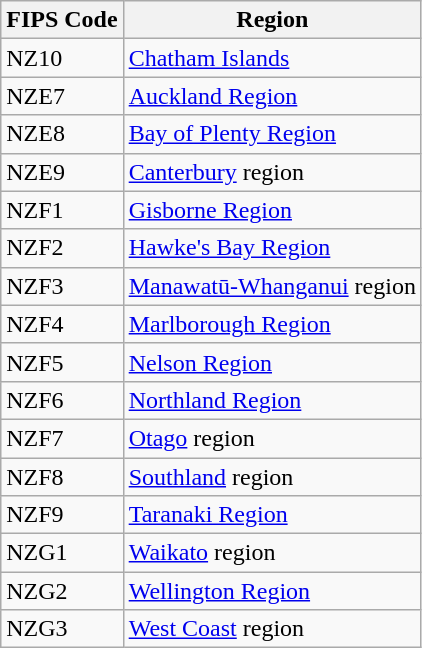<table class="wikitable">
<tr>
<th>FIPS Code</th>
<th>Region</th>
</tr>
<tr>
<td>NZ10</td>
<td><a href='#'>Chatham Islands</a></td>
</tr>
<tr>
<td>NZE7</td>
<td><a href='#'>Auckland Region</a></td>
</tr>
<tr>
<td>NZE8</td>
<td><a href='#'>Bay of Plenty Region</a></td>
</tr>
<tr>
<td>NZE9</td>
<td><a href='#'>Canterbury</a> region</td>
</tr>
<tr>
<td>NZF1</td>
<td><a href='#'>Gisborne Region</a></td>
</tr>
<tr>
<td>NZF2</td>
<td><a href='#'>Hawke's Bay Region</a></td>
</tr>
<tr>
<td>NZF3</td>
<td><a href='#'>Manawatū-Whanganui</a> region</td>
</tr>
<tr>
<td>NZF4</td>
<td><a href='#'>Marlborough Region</a></td>
</tr>
<tr>
<td>NZF5</td>
<td><a href='#'>Nelson Region</a></td>
</tr>
<tr>
<td>NZF6</td>
<td><a href='#'>Northland Region</a></td>
</tr>
<tr>
<td>NZF7</td>
<td><a href='#'>Otago</a> region</td>
</tr>
<tr>
<td>NZF8</td>
<td><a href='#'>Southland</a> region</td>
</tr>
<tr>
<td>NZF9</td>
<td><a href='#'>Taranaki Region</a></td>
</tr>
<tr>
<td>NZG1</td>
<td><a href='#'>Waikato</a> region</td>
</tr>
<tr>
<td>NZG2</td>
<td><a href='#'>Wellington Region</a></td>
</tr>
<tr>
<td>NZG3</td>
<td><a href='#'>West Coast</a> region</td>
</tr>
</table>
